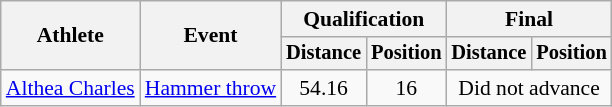<table class=wikitable style="font-size:90%">
<tr>
<th rowspan="2">Athlete</th>
<th rowspan="2">Event</th>
<th colspan="2">Qualification</th>
<th colspan="2">Final</th>
</tr>
<tr style="font-size:95%">
<th>Distance</th>
<th>Position</th>
<th>Distance</th>
<th>Position</th>
</tr>
<tr align=center>
<td align=left><a href='#'>Althea Charles</a></td>
<td align=left><a href='#'>Hammer throw</a></td>
<td>54.16</td>
<td>16</td>
<td colspan="2">Did not advance</td>
</tr>
</table>
